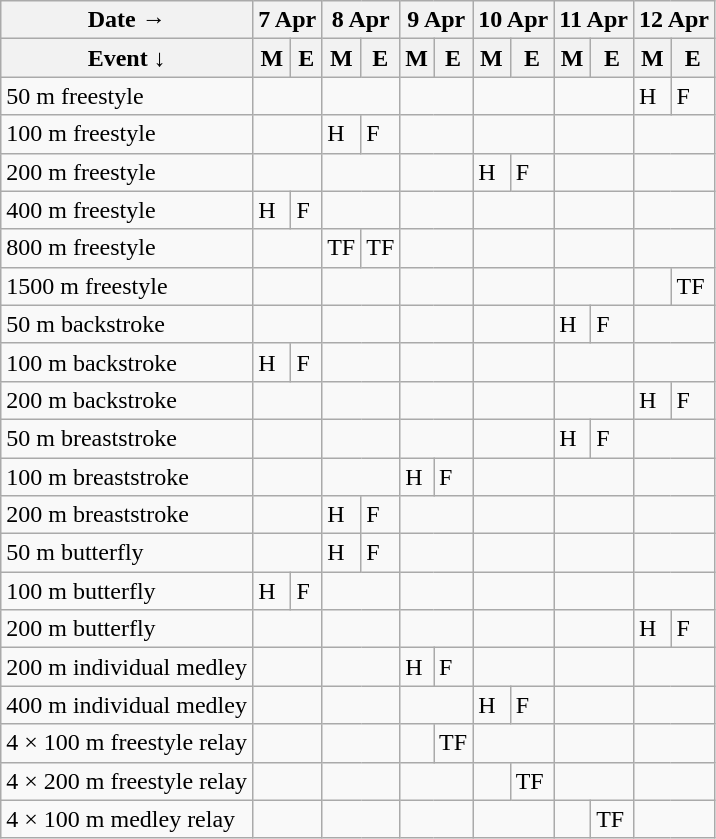<table class="wikitable swimming-schedule floatleft">
<tr>
<th>Date →</th>
<th colspan=2>7 Apr</th>
<th colspan=2>8 Apr</th>
<th colspan=2>9 Apr</th>
<th colspan=2>10 Apr</th>
<th colspan=2>11 Apr</th>
<th colspan=2>12 Apr</th>
</tr>
<tr>
<th>Event ↓</th>
<th>M</th>
<th>E</th>
<th>M</th>
<th>E</th>
<th>M</th>
<th>E</th>
<th>M</th>
<th>E</th>
<th>M</th>
<th>E</th>
<th>M</th>
<th>E</th>
</tr>
<tr>
<td class=event>50 m freestyle</td>
<td colspan=2></td>
<td colspan=2></td>
<td colspan=2></td>
<td colspan=2></td>
<td colspan=2></td>
<td class=heats>H</td>
<td class=final>F</td>
</tr>
<tr>
<td class=event>100 m freestyle</td>
<td colspan=2></td>
<td class=heats>H</td>
<td class=final>F</td>
<td colspan=2></td>
<td colspan=2></td>
<td colspan=2></td>
<td colspan=2></td>
</tr>
<tr>
<td class=event>200 m freestyle</td>
<td colspan=2></td>
<td colspan=2></td>
<td colspan=2></td>
<td class=heats>H</td>
<td class=final>F</td>
<td colspan=2></td>
<td colspan=2></td>
</tr>
<tr>
<td class=event>400 m freestyle</td>
<td class=heats>H</td>
<td class=final>F</td>
<td colspan=2></td>
<td colspan=2></td>
<td colspan=2></td>
<td colspan=2></td>
<td colspan=2></td>
</tr>
<tr>
<td class=event>800 m freestyle</td>
<td colspan=2></td>
<td class=timed-final>TF</td>
<td class=timed-final>TF</td>
<td colspan=2></td>
<td colspan=2></td>
<td colspan=2></td>
<td colspan=2></td>
</tr>
<tr>
<td class=event>1500 m freestyle</td>
<td colspan=2></td>
<td colspan=2></td>
<td colspan=2></td>
<td colspan=2></td>
<td colspan=2></td>
<td></td>
<td class=timed-final>TF</td>
</tr>
<tr>
<td class=event>50 m backstroke</td>
<td colspan=2></td>
<td colspan=2></td>
<td colspan=2></td>
<td colspan=2></td>
<td class=heats>H</td>
<td class=final>F</td>
<td colspan=2></td>
</tr>
<tr>
<td class=event>100 m backstroke</td>
<td class=heats>H</td>
<td class=final>F</td>
<td colspan=2></td>
<td colspan=2></td>
<td colspan=2></td>
<td colspan=2></td>
<td colspan=2></td>
</tr>
<tr>
<td class=event>200 m backstroke</td>
<td colspan=2></td>
<td colspan=2></td>
<td colspan=2></td>
<td colspan=2></td>
<td colspan=2></td>
<td class=heats>H</td>
<td class=final>F</td>
</tr>
<tr>
<td class=event>50 m breaststroke</td>
<td colspan=2></td>
<td colspan=2></td>
<td colspan=2></td>
<td colspan=2></td>
<td class=heats>H</td>
<td class=final>F</td>
<td colspan=2></td>
</tr>
<tr>
<td class=event>100 m breaststroke</td>
<td colspan=2></td>
<td colspan=2></td>
<td class=heats>H</td>
<td class=final>F</td>
<td colspan=2></td>
<td colspan=2></td>
<td colspan=2></td>
</tr>
<tr>
<td class=event>200 m breaststroke</td>
<td colspan=2></td>
<td class=heats>H</td>
<td class=final>F</td>
<td colspan=2></td>
<td colspan=2></td>
<td colspan=2></td>
<td colspan=2></td>
</tr>
<tr>
<td class=event>50 m butterfly</td>
<td colspan=2></td>
<td class=heats>H</td>
<td class=final>F</td>
<td colspan=2></td>
<td colspan=2></td>
<td colspan=2></td>
<td colspan=2></td>
</tr>
<tr>
<td class=event>100 m butterfly</td>
<td class=heats>H</td>
<td class=final>F</td>
<td colspan=2></td>
<td colspan=2></td>
<td colspan=2></td>
<td colspan=2></td>
<td colspan=2></td>
</tr>
<tr>
<td class=event>200 m butterfly</td>
<td colspan=2></td>
<td colspan=2></td>
<td colspan=2></td>
<td colspan=2></td>
<td colspan=2></td>
<td class=heats>H</td>
<td class=final>F</td>
</tr>
<tr>
<td class=event>200 m individual medley</td>
<td colspan=2></td>
<td colspan=2></td>
<td class=heats>H</td>
<td class=final>F</td>
<td colspan=2></td>
<td colspan=2></td>
<td colspan=2></td>
</tr>
<tr>
<td class=event>400 m individual medley</td>
<td colspan=2></td>
<td colspan=2></td>
<td colspan=2></td>
<td class=heats>H</td>
<td class=final>F</td>
<td colspan=2></td>
<td colspan=2></td>
</tr>
<tr>
<td class=event>4 × 100 m freestyle relay</td>
<td colspan=2></td>
<td colspan=2></td>
<td></td>
<td class=timed-final>TF</td>
<td colspan=2></td>
<td colspan=2></td>
<td colspan=2></td>
</tr>
<tr>
<td class=event>4 × 200 m freestyle relay</td>
<td colspan=2></td>
<td colspan=2></td>
<td colspan=2></td>
<td></td>
<td class=timed-final>TF</td>
<td colspan=2></td>
<td colspan=2></td>
</tr>
<tr>
<td class=event>4 × 100 m medley relay</td>
<td colspan=2></td>
<td colspan=2></td>
<td colspan=2></td>
<td colspan=2></td>
<td></td>
<td class=timed-final>TF</td>
<td colspan=2></td>
</tr>
</table>
